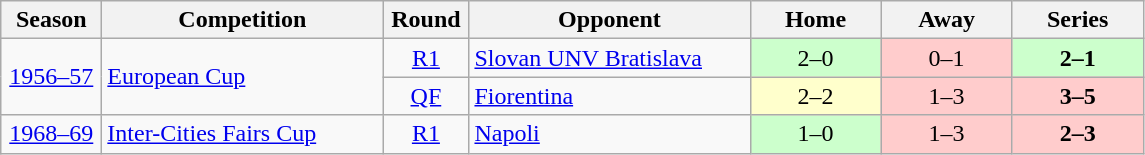<table class="wikitable">
<tr>
<th width=60>Season</th>
<th width=180>Competition</th>
<th width=50>Round</th>
<th width=180>Opponent</th>
<th width=80>Home</th>
<th width=80>Away</th>
<th width=80>Series</th>
</tr>
<tr>
<td align="center" rowspan=2><a href='#'>1956–57</a></td>
<td rowspan=2><a href='#'>European Cup</a></td>
<td align="center"><a href='#'>R1</a></td>
<td> <a href='#'>Slovan UNV Bratislava</a></td>
<td align="center" bgcolor="#CCFFCC">2–0</td>
<td align="center" bgcolor="#FFCCCC">0–1</td>
<td align="center" bgcolor="#CCFFCC"><strong>2–1</strong></td>
</tr>
<tr>
<td align="center"><a href='#'>QF</a></td>
<td> <a href='#'>Fiorentina</a></td>
<td align="center" bgcolor="#FFFFCC">2–2</td>
<td align="center" bgcolor="#FFCCCC">1–3</td>
<td align="center" bgcolor="#FFCCCC"><strong>3–5</strong></td>
</tr>
<tr>
<td align="center"><a href='#'>1968–69</a></td>
<td><a href='#'>Inter-Cities Fairs Cup</a></td>
<td align="center"><a href='#'>R1</a></td>
<td> <a href='#'>Napoli</a></td>
<td align="center" bgcolor="#CCFFCC">1–0</td>
<td align="center" bgcolor="#FFCCCC">1–3</td>
<td align="center" bgcolor="#FFCCCC"><strong>2–3</strong></td>
</tr>
</table>
